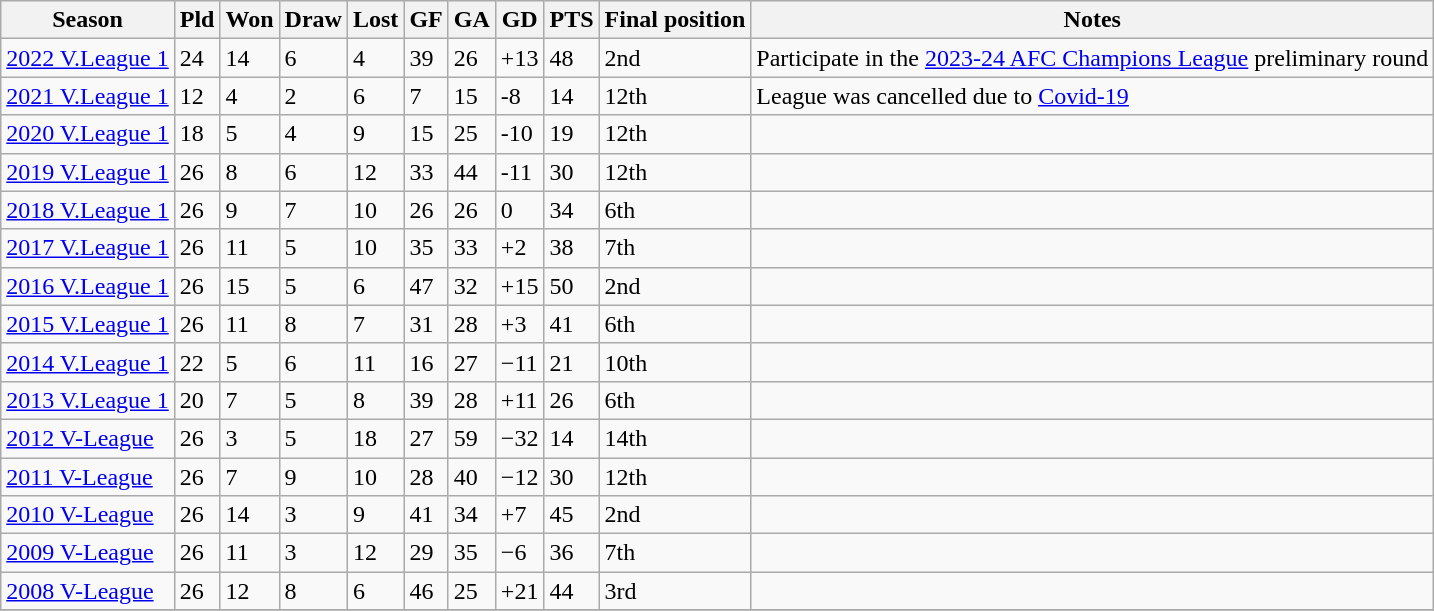<table class="wikitable">
<tr>
<th>Season</th>
<th>Pld</th>
<th>Won</th>
<th>Draw</th>
<th>Lost</th>
<th>GF</th>
<th>GA</th>
<th>GD</th>
<th>PTS</th>
<th>Final position</th>
<th>Notes</th>
</tr>
<tr>
<td><a href='#'>2022 V.League 1</a></td>
<td>24</td>
<td>14</td>
<td>6</td>
<td>4</td>
<td>39</td>
<td>26</td>
<td>+13</td>
<td>48</td>
<td>2nd</td>
<td>Participate in the <a href='#'>2023-24 AFC Champions League</a> preliminary round</td>
</tr>
<tr>
<td><a href='#'>2021 V.League 1</a></td>
<td>12</td>
<td>4</td>
<td>2</td>
<td>6</td>
<td>7</td>
<td>15</td>
<td>-8</td>
<td>14</td>
<td>12th</td>
<td>League was cancelled due to <a href='#'>Covid-19</a></td>
</tr>
<tr>
<td><a href='#'>2020 V.League 1</a></td>
<td>18</td>
<td>5</td>
<td>4</td>
<td>9</td>
<td>15</td>
<td>25</td>
<td>-10</td>
<td>19</td>
<td>12th</td>
<td></td>
</tr>
<tr>
<td><a href='#'>2019 V.League 1</a></td>
<td>26</td>
<td>8</td>
<td>6</td>
<td>12</td>
<td>33</td>
<td>44</td>
<td>-11</td>
<td>30</td>
<td>12th</td>
<td></td>
</tr>
<tr>
<td><a href='#'>2018 V.League 1</a></td>
<td>26</td>
<td>9</td>
<td>7</td>
<td>10</td>
<td>26</td>
<td>26</td>
<td>0</td>
<td>34</td>
<td>6th</td>
<td></td>
</tr>
<tr>
<td><a href='#'>2017 V.League 1</a></td>
<td>26</td>
<td>11</td>
<td>5</td>
<td>10</td>
<td>35</td>
<td>33</td>
<td>+2</td>
<td>38</td>
<td>7th</td>
<td></td>
</tr>
<tr>
<td><a href='#'>2016 V.League 1</a></td>
<td>26</td>
<td>15</td>
<td>5</td>
<td>6</td>
<td>47</td>
<td>32</td>
<td>+15</td>
<td>50</td>
<td>2nd</td>
<td></td>
</tr>
<tr>
<td><a href='#'>2015 V.League 1</a></td>
<td>26</td>
<td>11</td>
<td>8</td>
<td>7</td>
<td>31</td>
<td>28</td>
<td>+3</td>
<td>41</td>
<td>6th</td>
<td></td>
</tr>
<tr>
<td><a href='#'>2014 V.League 1</a></td>
<td>22</td>
<td>5</td>
<td>6</td>
<td>11</td>
<td>16</td>
<td>27</td>
<td>−11</td>
<td>21</td>
<td>10th</td>
<td></td>
</tr>
<tr>
<td><a href='#'>2013 V.League 1</a></td>
<td>20</td>
<td>7</td>
<td>5</td>
<td>8</td>
<td>39</td>
<td>28</td>
<td>+11</td>
<td>26</td>
<td>6th</td>
<td></td>
</tr>
<tr>
<td><a href='#'>2012 V-League</a></td>
<td>26</td>
<td>3</td>
<td>5</td>
<td>18</td>
<td>27</td>
<td>59</td>
<td>−32</td>
<td>14</td>
<td>14th</td>
<td></td>
</tr>
<tr>
<td><a href='#'>2011 V-League</a></td>
<td>26</td>
<td>7</td>
<td>9</td>
<td>10</td>
<td>28</td>
<td>40</td>
<td>−12</td>
<td>30</td>
<td>12th</td>
<td></td>
</tr>
<tr>
<td><a href='#'>2010 V-League</a></td>
<td>26</td>
<td>14</td>
<td>3</td>
<td>9</td>
<td>41</td>
<td>34</td>
<td>+7</td>
<td>45</td>
<td>2nd</td>
<td></td>
</tr>
<tr>
<td><a href='#'>2009 V-League</a></td>
<td>26</td>
<td>11</td>
<td>3</td>
<td>12</td>
<td>29</td>
<td>35</td>
<td>−6</td>
<td>36</td>
<td>7th</td>
<td></td>
</tr>
<tr>
<td><a href='#'>2008 V-League</a></td>
<td>26</td>
<td>12</td>
<td>8</td>
<td>6</td>
<td>46</td>
<td>25</td>
<td>+21</td>
<td>44</td>
<td>3rd</td>
<td></td>
</tr>
<tr>
</tr>
</table>
